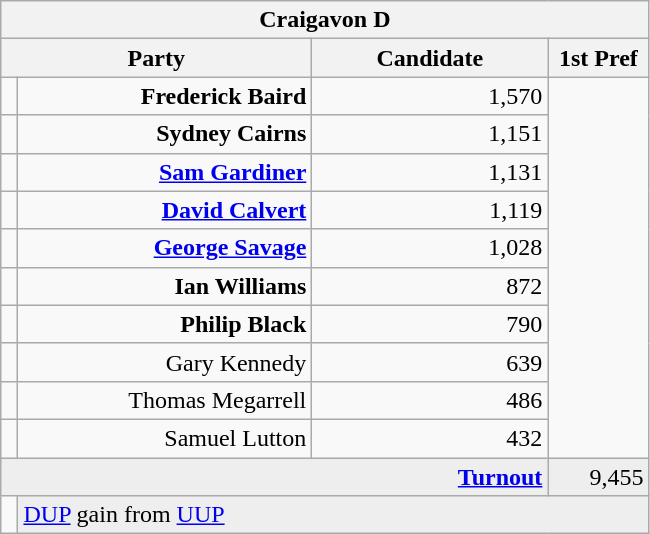<table class="wikitable">
<tr>
<th colspan="4" align="center">Craigavon D</th>
</tr>
<tr>
<th colspan="2" align="center" width=200>Party</th>
<th width=150>Candidate</th>
<th width=60>1st Pref</th>
</tr>
<tr>
<td></td>
<td align="right"><strong>Frederick Baird</strong></td>
<td align="right">1,570</td>
</tr>
<tr>
<td></td>
<td align="right"><strong>Sydney Cairns</strong></td>
<td align="right">1,151</td>
</tr>
<tr>
<td></td>
<td align="right"><strong><a href='#'>Sam Gardiner</a></strong></td>
<td align="right">1,131</td>
</tr>
<tr>
<td></td>
<td align="right"><strong><a href='#'>David Calvert</a></strong></td>
<td align="right">1,119</td>
</tr>
<tr>
<td></td>
<td align="right"><strong><a href='#'>George Savage</a></strong></td>
<td align="right">1,028</td>
</tr>
<tr>
<td></td>
<td align="right"><strong>Ian Williams</strong></td>
<td align="right">872</td>
</tr>
<tr>
<td></td>
<td align="right"><strong>Philip Black</strong></td>
<td align="right">790</td>
</tr>
<tr>
<td></td>
<td align="right">Gary Kennedy</td>
<td align="right">639</td>
</tr>
<tr>
<td></td>
<td align="right">Thomas Megarrell</td>
<td align="right">486</td>
</tr>
<tr>
<td></td>
<td align="right">Samuel Lutton</td>
<td align="right">432</td>
</tr>
<tr bgcolor="EEEEEE">
<td colspan=3 align="right"><strong><a href='#'>Turnout</a></strong></td>
<td align="right">9,455</td>
</tr>
<tr>
<td bgcolor=></td>
<td colspan=3 bgcolor="EEEEEE"><a href='#'>DUP</a> gain from <a href='#'>UUP</a></td>
</tr>
</table>
